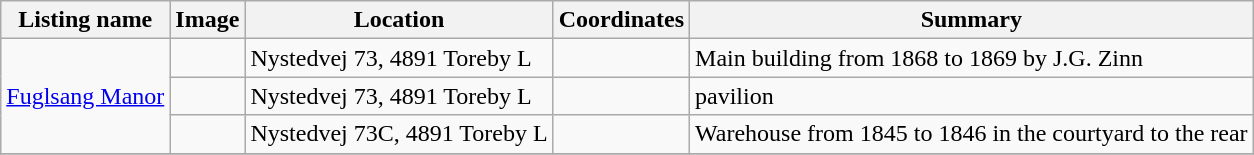<table class="wikitable sortable">
<tr>
<th>Listing name</th>
<th>Image</th>
<th>Location</th>
<th>Coordinates</th>
<th>Summary</th>
</tr>
<tr>
<td rowspan="3"><a href='#'>Fuglsang Manor</a></td>
<td></td>
<td>Nystedvej 73, 4891 Toreby L</td>
<td></td>
<td>Main building from 1868 to 1869 by J.G. Zinn</td>
</tr>
<tr>
<td></td>
<td>Nystedvej 73, 4891 Toreby L</td>
<td></td>
<td>pavilion</td>
</tr>
<tr>
<td></td>
<td>Nystedvej 73C, 4891 Toreby L</td>
<td></td>
<td>Warehouse from 1845 to 1846 in the courtyard to the rear</td>
</tr>
<tr>
</tr>
</table>
